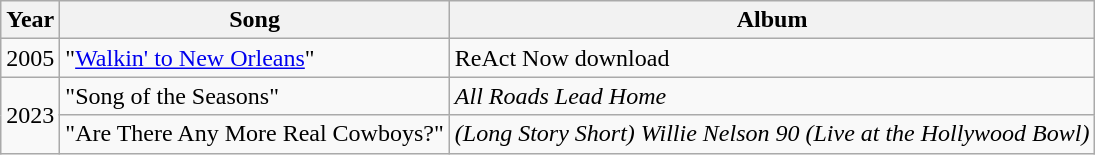<table class="wikitable">
<tr>
<th>Year</th>
<th>Song</th>
<th>Album</th>
</tr>
<tr>
<td>2005</td>
<td>"<a href='#'>Walkin' to New Orleans</a>"</td>
<td>ReAct Now download</td>
</tr>
<tr>
<td rowspan = "2">2023</td>
<td>"Song of the Seasons"</td>
<td><em>All Roads Lead Home</em></td>
</tr>
<tr>
<td>"Are There Any More Real Cowboys?"</td>
<td><em>(Long Story Short) Willie Nelson 90 (Live at the Hollywood Bowl)</em></td>
</tr>
</table>
